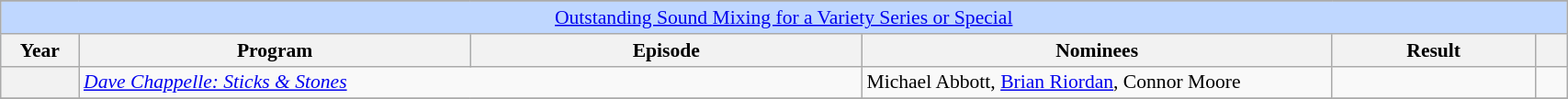<table class="wikitable plainrowheaders" style="font-size: 90%" width=90%>
<tr>
</tr>
<tr ---- bgcolor="#bfd7ff">
<td colspan=6 align=center><a href='#'>Outstanding Sound Mixing for a Variety Series or Special</a></td>
</tr>
<tr ---- bgcolor="#ebf5ff">
<th width="5%">Year</th>
<th width="25%">Program</th>
<th width="25%">Episode</th>
<th width="30%">Nominees</th>
<th width="13%">Result</th>
<th width="5%"></th>
</tr>
<tr>
<th scope=row></th>
<td colspan="2"><em><a href='#'>Dave Chappelle: Sticks & Stones</a></em></td>
<td>Michael Abbott, <a href='#'>Brian Riordan</a>, Connor Moore</td>
<td></td>
<td></td>
</tr>
<tr>
</tr>
</table>
